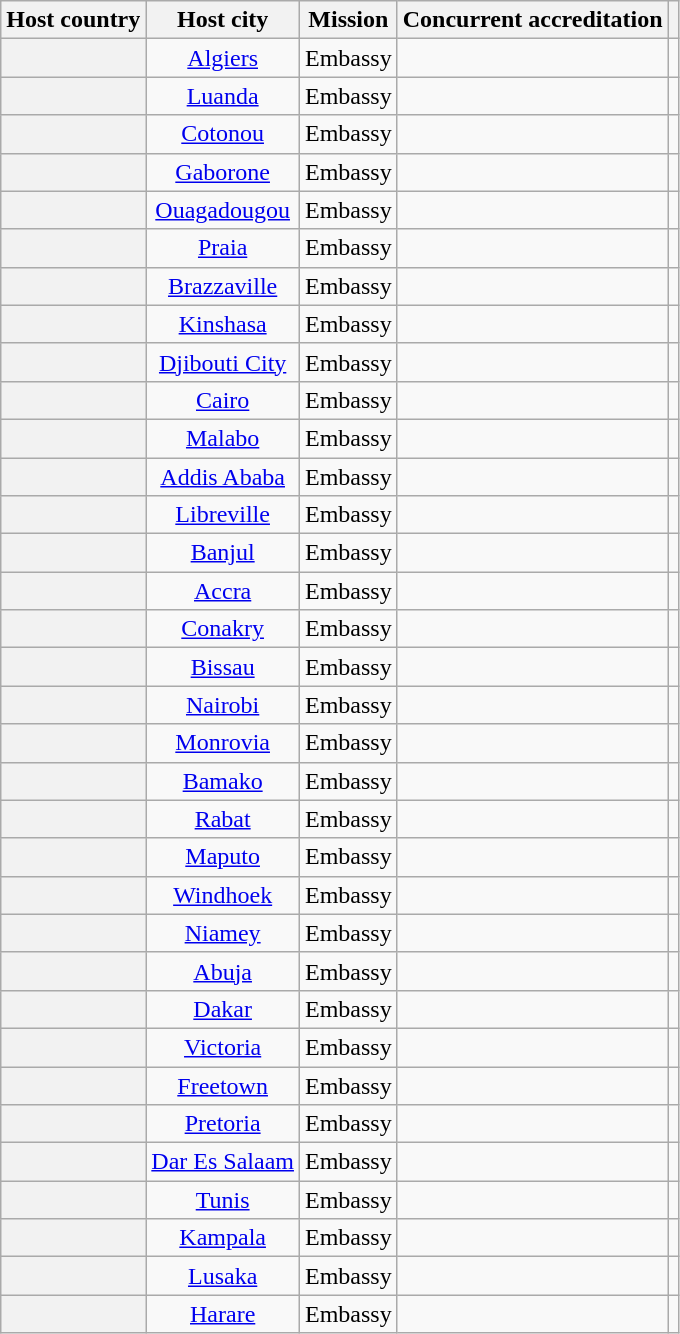<table class="wikitable plainrowheaders" style="text-align:center;">
<tr>
<th scope="col">Host country</th>
<th scope="col">Host city</th>
<th scope="col">Mission</th>
<th scope="col">Concurrent accreditation</th>
<th scope="col"></th>
</tr>
<tr>
<th scope="row"></th>
<td><a href='#'>Algiers</a></td>
<td>Embassy</td>
<td></td>
<td></td>
</tr>
<tr>
<th scope="row"></th>
<td><a href='#'>Luanda</a></td>
<td>Embassy</td>
<td></td>
<td></td>
</tr>
<tr>
<th scope="row"></th>
<td><a href='#'>Cotonou</a></td>
<td>Embassy</td>
<td></td>
<td></td>
</tr>
<tr>
<th scope="row"></th>
<td><a href='#'>Gaborone</a></td>
<td>Embassy</td>
<td></td>
<td></td>
</tr>
<tr>
<th scope="row"></th>
<td><a href='#'>Ouagadougou</a></td>
<td>Embassy</td>
<td></td>
<td></td>
</tr>
<tr>
<th scope="row"></th>
<td><a href='#'>Praia</a></td>
<td>Embassy</td>
<td></td>
<td></td>
</tr>
<tr>
<th scope="row"></th>
<td><a href='#'>Brazzaville</a></td>
<td>Embassy</td>
<td></td>
<td></td>
</tr>
<tr>
<th scope="row"></th>
<td><a href='#'>Kinshasa</a></td>
<td>Embassy</td>
<td></td>
<td></td>
</tr>
<tr>
<th scope="row"></th>
<td><a href='#'>Djibouti City</a></td>
<td>Embassy</td>
<td></td>
<td></td>
</tr>
<tr>
<th scope="row"></th>
<td><a href='#'>Cairo</a></td>
<td>Embassy</td>
<td></td>
<td></td>
</tr>
<tr>
<th scope="row"></th>
<td><a href='#'>Malabo</a></td>
<td>Embassy</td>
<td></td>
<td></td>
</tr>
<tr>
<th scope="row"></th>
<td><a href='#'>Addis Ababa</a></td>
<td>Embassy</td>
<td></td>
<td></td>
</tr>
<tr>
<th scope="row"></th>
<td><a href='#'>Libreville</a></td>
<td>Embassy</td>
<td></td>
<td></td>
</tr>
<tr>
<th scope="row"></th>
<td><a href='#'>Banjul</a></td>
<td>Embassy</td>
<td></td>
<td></td>
</tr>
<tr>
<th scope="row"></th>
<td><a href='#'>Accra</a></td>
<td>Embassy</td>
<td></td>
<td></td>
</tr>
<tr>
<th scope="row"></th>
<td><a href='#'>Conakry</a></td>
<td>Embassy</td>
<td></td>
<td></td>
</tr>
<tr>
<th scope="row"></th>
<td><a href='#'>Bissau</a></td>
<td>Embassy</td>
<td></td>
<td></td>
</tr>
<tr>
<th scope="row"></th>
<td><a href='#'>Nairobi</a></td>
<td>Embassy</td>
<td></td>
<td></td>
</tr>
<tr>
<th scope="row"></th>
<td><a href='#'>Monrovia</a></td>
<td>Embassy</td>
<td></td>
<td></td>
</tr>
<tr>
<th scope="row"></th>
<td><a href='#'>Bamako</a></td>
<td>Embassy</td>
<td></td>
<td></td>
</tr>
<tr>
<th scope="row"></th>
<td><a href='#'>Rabat</a></td>
<td>Embassy</td>
<td></td>
<td></td>
</tr>
<tr>
<th scope="row"></th>
<td><a href='#'>Maputo</a></td>
<td>Embassy</td>
<td></td>
<td></td>
</tr>
<tr>
<th scope="row"></th>
<td><a href='#'>Windhoek</a></td>
<td>Embassy</td>
<td></td>
<td></td>
</tr>
<tr>
<th scope="row"></th>
<td><a href='#'>Niamey</a></td>
<td>Embassy</td>
<td></td>
<td></td>
</tr>
<tr>
<th scope="row"></th>
<td><a href='#'>Abuja</a></td>
<td>Embassy</td>
<td><br></td>
<td></td>
</tr>
<tr>
<th scope="row"></th>
<td><a href='#'>Dakar</a></td>
<td>Embassy</td>
<td></td>
<td></td>
</tr>
<tr>
<th scope="row"></th>
<td><a href='#'>Victoria</a></td>
<td>Embassy</td>
<td></td>
<td></td>
</tr>
<tr>
<th scope="row"></th>
<td><a href='#'>Freetown</a></td>
<td>Embassy</td>
<td></td>
<td></td>
</tr>
<tr>
<th scope="row"></th>
<td><a href='#'>Pretoria</a></td>
<td>Embassy</td>
<td></td>
<td></td>
</tr>
<tr>
<th scope="row"></th>
<td><a href='#'>Dar Es Salaam</a></td>
<td>Embassy</td>
<td></td>
<td></td>
</tr>
<tr>
<th scope="row"></th>
<td><a href='#'>Tunis</a></td>
<td>Embassy</td>
<td></td>
<td></td>
</tr>
<tr>
<th scope="row"></th>
<td><a href='#'>Kampala</a></td>
<td>Embassy</td>
<td></td>
<td></td>
</tr>
<tr>
<th scope="row"></th>
<td><a href='#'>Lusaka</a></td>
<td>Embassy</td>
<td></td>
<td></td>
</tr>
<tr>
<th scope="row"></th>
<td><a href='#'>Harare</a></td>
<td>Embassy</td>
<td></td>
<td></td>
</tr>
</table>
